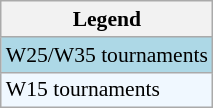<table class="wikitable" style="font-size:90%">
<tr>
<th>Legend</th>
</tr>
<tr style="background:lightblue;">
<td>W25/W35 tournaments</td>
</tr>
<tr style="background:#f0f8ff;">
<td>W15 tournaments</td>
</tr>
</table>
